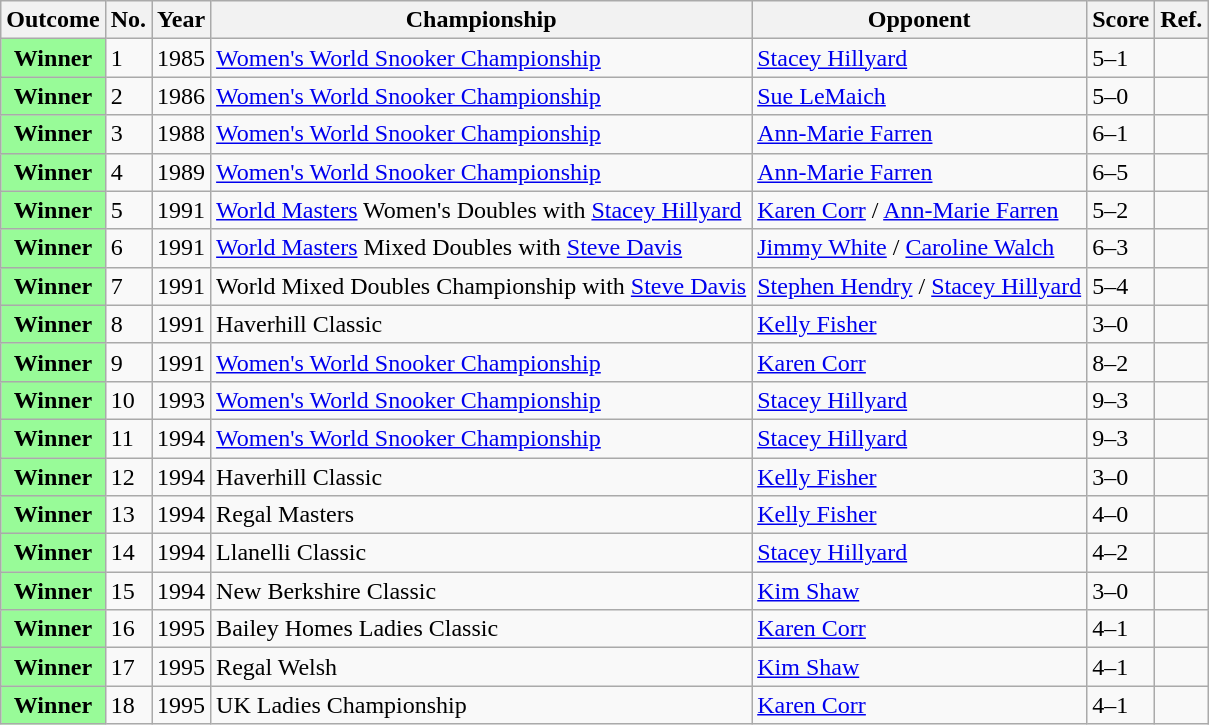<table class="wikitable">
<tr>
<th>Outcome</th>
<th>No.</th>
<th>Year</th>
<th>Championship</th>
<th>Opponent</th>
<th>Score</th>
<th>Ref.</th>
</tr>
<tr>
<th scope="row" style="background:#98FB98">Winner</th>
<td>1</td>
<td>1985</td>
<td><a href='#'>Women's World Snooker Championship</a></td>
<td><a href='#'>Stacey Hillyard</a></td>
<td>5–1</td>
<td></td>
</tr>
<tr>
<th scope="row" style="background:#98FB98">Winner</th>
<td>2</td>
<td>1986</td>
<td><a href='#'>Women's World Snooker Championship</a></td>
<td><a href='#'>Sue LeMaich</a></td>
<td>5–0</td>
<td></td>
</tr>
<tr>
<th scope="row" style="background:#98FB98">Winner</th>
<td>3</td>
<td>1988</td>
<td><a href='#'>Women's World Snooker Championship</a></td>
<td><a href='#'>Ann-Marie Farren</a></td>
<td>6–1</td>
<td></td>
</tr>
<tr>
<th scope="row" style="background:#98FB98">Winner</th>
<td>4</td>
<td>1989</td>
<td><a href='#'>Women's World Snooker Championship</a></td>
<td><a href='#'>Ann-Marie Farren</a></td>
<td>6–5</td>
<td></td>
</tr>
<tr>
<th scope="row" style="background:#98FB98">Winner</th>
<td>5</td>
<td>1991</td>
<td><a href='#'>World Masters</a> Women's Doubles with <a href='#'>Stacey Hillyard</a></td>
<td><a href='#'>Karen Corr</a> / <a href='#'>Ann-Marie Farren</a></td>
<td>5–2</td>
<td></td>
</tr>
<tr>
<th scope="row" style="background:#98FB98">Winner</th>
<td>6</td>
<td>1991</td>
<td><a href='#'>World Masters</a> Mixed Doubles with <a href='#'>Steve Davis</a></td>
<td><a href='#'>Jimmy White</a> / <a href='#'>Caroline Walch</a></td>
<td>6–3</td>
<td></td>
</tr>
<tr>
<th scope="row" style="background:#98FB98">Winner</th>
<td>7</td>
<td>1991</td>
<td>World Mixed Doubles Championship with <a href='#'>Steve Davis</a></td>
<td><a href='#'>Stephen Hendry</a> / <a href='#'>Stacey Hillyard</a></td>
<td>5–4</td>
<td></td>
</tr>
<tr>
<th scope="row" style="background:#98FB98">Winner</th>
<td>8</td>
<td>1991</td>
<td>Haverhill Classic</td>
<td><a href='#'>Kelly Fisher</a></td>
<td>3–0</td>
<td></td>
</tr>
<tr>
<th scope="row" style="background:#98FB98">Winner</th>
<td>9</td>
<td>1991</td>
<td><a href='#'>Women's World Snooker Championship</a></td>
<td><a href='#'>Karen Corr</a></td>
<td>8–2</td>
<td></td>
</tr>
<tr>
<th scope="row" style="background:#98FB98">Winner</th>
<td>10</td>
<td>1993</td>
<td><a href='#'>Women's World Snooker Championship</a></td>
<td><a href='#'>Stacey Hillyard</a></td>
<td>9–3</td>
<td></td>
</tr>
<tr>
<th scope="row" style="background:#98FB98">Winner</th>
<td>11</td>
<td>1994</td>
<td><a href='#'>Women's World Snooker Championship</a></td>
<td><a href='#'>Stacey Hillyard</a></td>
<td>9–3</td>
<td></td>
</tr>
<tr>
<th scope="row" style="background:#98FB98">Winner</th>
<td>12</td>
<td>1994</td>
<td>Haverhill Classic</td>
<td><a href='#'>Kelly Fisher</a></td>
<td>3–0</td>
<td></td>
</tr>
<tr>
<th scope="row" style="background:#98FB98">Winner</th>
<td>13</td>
<td>1994</td>
<td>Regal Masters</td>
<td><a href='#'>Kelly Fisher</a></td>
<td>4–0</td>
<td></td>
</tr>
<tr>
<th scope="row" style="background:#98FB98">Winner</th>
<td>14</td>
<td>1994</td>
<td>Llanelli Classic</td>
<td><a href='#'>Stacey Hillyard</a></td>
<td>4–2</td>
<td></td>
</tr>
<tr>
<th scope="row" style="background:#98FB98">Winner</th>
<td>15</td>
<td>1994</td>
<td>New Berkshire Classic</td>
<td><a href='#'>Kim Shaw</a></td>
<td>3–0</td>
<td></td>
</tr>
<tr>
<th scope="row" style="background:#98FB98">Winner</th>
<td>16</td>
<td>1995</td>
<td>Bailey Homes Ladies Classic</td>
<td><a href='#'>Karen Corr</a></td>
<td>4–1</td>
<td></td>
</tr>
<tr>
<th scope="row" style="background:#98FB98">Winner</th>
<td>17</td>
<td>1995</td>
<td>Regal Welsh</td>
<td><a href='#'>Kim Shaw</a></td>
<td>4–1</td>
<td></td>
</tr>
<tr>
<th scope="row" style="background:#98FB98">Winner</th>
<td>18</td>
<td>1995</td>
<td>UK Ladies Championship</td>
<td><a href='#'>Karen Corr</a></td>
<td>4–1</td>
<td></td>
</tr>
</table>
